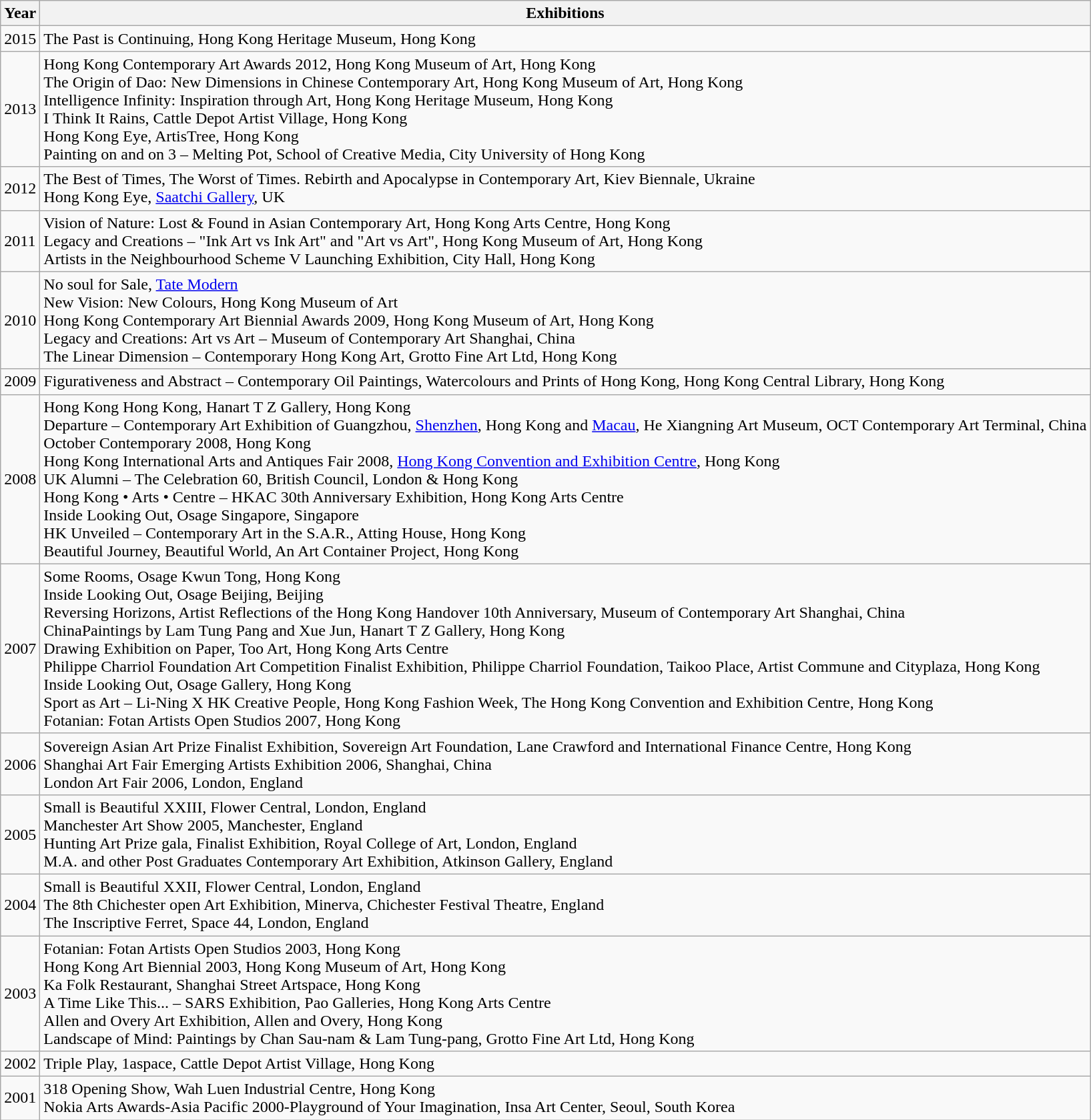<table class="wikitable">
<tr>
<th>Year</th>
<th>Exhibitions</th>
</tr>
<tr>
<td>2015</td>
<td>The Past is Continuing, Hong Kong Heritage Museum, Hong Kong</td>
</tr>
<tr>
<td>2013</td>
<td>Hong Kong Contemporary Art Awards 2012, Hong Kong Museum of Art, Hong Kong<br>The Origin of Dao: New Dimensions in Chinese Contemporary Art, Hong Kong Museum of Art, Hong Kong<br>Intelligence Infinity: Inspiration through Art, Hong Kong Heritage Museum, Hong Kong<br>I Think It Rains, Cattle Depot Artist Village, Hong Kong<br>Hong Kong Eye, ArtisTree, Hong Kong<br>Painting on and on 3 – Melting Pot, School of Creative Media, City University of Hong Kong</td>
</tr>
<tr>
<td>2012</td>
<td>The Best of Times, The Worst of Times. Rebirth and Apocalypse in Contemporary Art, Kiev Biennale, Ukraine<br>Hong Kong Eye, <a href='#'>Saatchi Gallery</a>, UK</td>
</tr>
<tr>
<td>2011</td>
<td>Vision of Nature: Lost & Found in Asian Contemporary Art, Hong Kong Arts Centre, Hong Kong<br>Legacy and Creations – "Ink Art vs Ink Art" and "Art vs Art", Hong Kong Museum of Art, Hong Kong<br>Artists in the Neighbourhood Scheme V Launching Exhibition, City Hall, Hong Kong</td>
</tr>
<tr>
<td>2010</td>
<td>No soul for Sale, <a href='#'>Tate Modern</a><br>New Vision: New Colours, Hong Kong Museum of Art<br>Hong Kong Contemporary Art Biennial Awards 2009, Hong Kong Museum of Art, Hong Kong<br>Legacy and Creations: Art vs Art – Museum of Contemporary Art Shanghai, China<br>The Linear Dimension – Contemporary Hong Kong Art, Grotto Fine Art Ltd, Hong Kong</td>
</tr>
<tr>
<td>2009</td>
<td>Figurativeness and Abstract – Contemporary Oil Paintings, Watercolours and Prints of Hong Kong, Hong Kong Central Library, Hong Kong</td>
</tr>
<tr>
<td>2008</td>
<td>Hong Kong Hong Kong, Hanart T Z Gallery, Hong Kong<br>Departure – Contemporary Art Exhibition of Guangzhou, <a href='#'>Shenzhen</a>, Hong Kong and <a href='#'>Macau</a>, He Xiangning Art Museum, OCT Contemporary Art Terminal, China<br>October Contemporary 2008, Hong Kong<br>Hong Kong International Arts and Antiques Fair 2008, <a href='#'>Hong Kong Convention and Exhibition Centre</a>, Hong Kong<br>UK Alumni – The Celebration 60, British Council, London & Hong Kong<br>Hong Kong • Arts • Centre – HKAC 30th Anniversary Exhibition, Hong Kong Arts Centre<br>Inside Looking Out, Osage Singapore, Singapore<br>HK Unveiled – Contemporary Art in the S.A.R., Atting House, Hong Kong<br>Beautiful Journey, Beautiful World, An Art Container Project, Hong Kong</td>
</tr>
<tr>
<td>2007</td>
<td>Some Rooms, Osage Kwun Tong, Hong Kong<br>Inside Looking Out, Osage Beijing, Beijing<br>Reversing Horizons, Artist Reflections of the Hong Kong Handover 10th Anniversary, Museum of Contemporary Art Shanghai, China<br>ChinaPaintings by Lam Tung Pang and Xue Jun, Hanart T Z Gallery, Hong Kong<br>Drawing Exhibition on Paper, Too Art, Hong Kong Arts Centre<br>Philippe Charriol Foundation Art Competition Finalist Exhibition, Philippe Charriol Foundation, Taikoo Place, Artist Commune and Cityplaza, Hong Kong<br>Inside Looking Out, Osage Gallery, Hong Kong<br>Sport as Art – Li-Ning X HK Creative People, Hong Kong Fashion Week, The Hong Kong Convention and Exhibition Centre, Hong Kong<br>Fotanian: Fotan Artists Open Studios 2007, Hong Kong</td>
</tr>
<tr>
<td>2006</td>
<td>Sovereign Asian Art Prize Finalist Exhibition, Sovereign Art Foundation, Lane Crawford and International Finance Centre, Hong Kong<br>Shanghai Art Fair Emerging Artists Exhibition 2006, Shanghai, China<br>London Art Fair 2006, London, England</td>
</tr>
<tr>
<td>2005</td>
<td>Small is Beautiful XXIII, Flower Central, London, England<br>Manchester Art Show 2005, Manchester, England<br>Hunting Art Prize gala, Finalist Exhibition, Royal College of Art, London, England<br>M.A. and other Post Graduates Contemporary Art Exhibition, Atkinson Gallery, England</td>
</tr>
<tr>
<td>2004</td>
<td>Small is Beautiful XXII, Flower Central, London, England<br>The 8th Chichester open Art Exhibition, Minerva, Chichester Festival Theatre, England<br>The Inscriptive Ferret, Space 44, London, England</td>
</tr>
<tr>
<td>2003</td>
<td>Fotanian: Fotan Artists Open Studios 2003, Hong Kong<br>Hong Kong Art Biennial 2003, Hong Kong Museum of Art, Hong Kong<br>Ka Folk Restaurant, Shanghai Street Artspace, Hong Kong<br>A Time Like This... – SARS Exhibition, Pao Galleries, Hong Kong Arts Centre<br>Allen and Overy Art Exhibition, Allen and Overy, Hong Kong<br>Landscape of Mind: Paintings by Chan Sau-nam & Lam Tung-pang, Grotto Fine Art Ltd, Hong Kong</td>
</tr>
<tr>
<td>2002</td>
<td>Triple Play, 1aspace, Cattle Depot Artist Village, Hong Kong</td>
</tr>
<tr>
<td>2001</td>
<td>318 Opening Show, Wah Luen Industrial Centre, Hong Kong<br>Nokia Arts Awards-Asia Pacific 2000-Playground of Your Imagination, Insa Art Center, Seoul, South Korea</td>
</tr>
</table>
